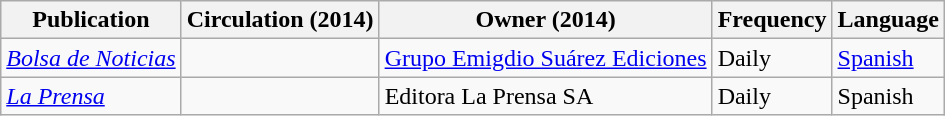<table class="wikitable sortable">
<tr>
<th>Publication</th>
<th>Circulation (2014)</th>
<th>Owner (2014)</th>
<th>Frequency</th>
<th>Language</th>
</tr>
<tr>
<td><em><a href='#'>Bolsa de Noticias</a></em></td>
<td></td>
<td><a href='#'>Grupo Emigdio Suárez Ediciones</a></td>
<td>Daily</td>
<td><a href='#'>Spanish</a></td>
</tr>
<tr>
<td><em><a href='#'>La Prensa</a></em></td>
<td></td>
<td>Editora La Prensa SA</td>
<td>Daily</td>
<td>Spanish</td>
</tr>
</table>
